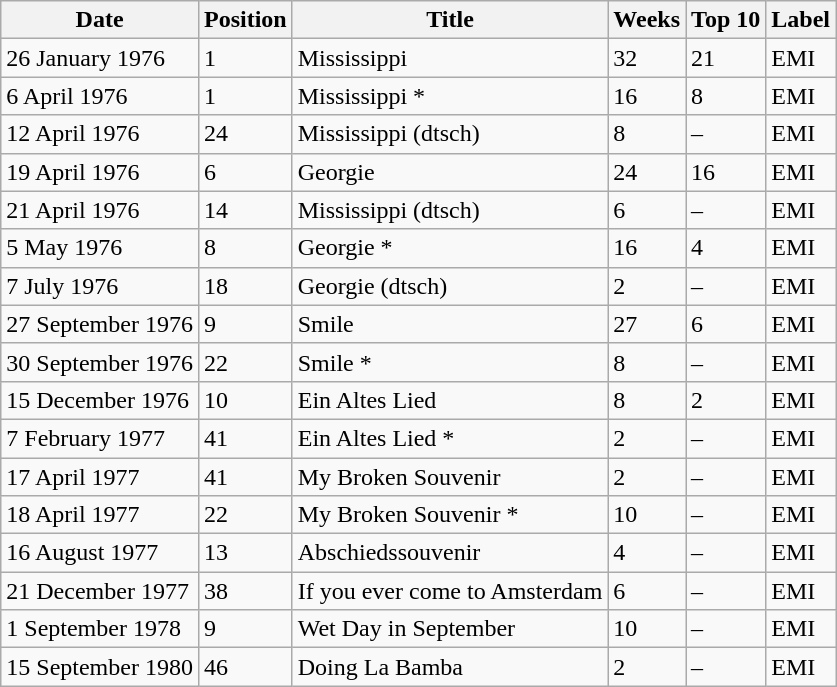<table class="wikitable">
<tr>
<th>Date</th>
<th>Position</th>
<th>Title</th>
<th>Weeks</th>
<th>Top 10</th>
<th>Label</th>
</tr>
<tr>
<td>26 January 1976</td>
<td>1</td>
<td>Mississippi</td>
<td>32</td>
<td>21</td>
<td>EMI</td>
</tr>
<tr>
<td>6 April 1976</td>
<td>1</td>
<td>Mississippi *</td>
<td>16</td>
<td>8</td>
<td>EMI</td>
</tr>
<tr>
<td>12 April 1976</td>
<td>24</td>
<td>Mississippi (dtsch)</td>
<td>8</td>
<td>–</td>
<td>EMI</td>
</tr>
<tr>
<td>19 April 1976</td>
<td>6</td>
<td>Georgie</td>
<td>24</td>
<td>16</td>
<td>EMI</td>
</tr>
<tr>
<td>21 April 1976</td>
<td>14</td>
<td>Mississippi (dtsch)</td>
<td>6</td>
<td>–</td>
<td>EMI</td>
</tr>
<tr>
<td>5 May 1976</td>
<td>8</td>
<td>Georgie *</td>
<td>16</td>
<td>4</td>
<td>EMI</td>
</tr>
<tr>
<td>7 July 1976</td>
<td>18</td>
<td>Georgie (dtsch)</td>
<td>2</td>
<td>–</td>
<td>EMI</td>
</tr>
<tr>
<td>27 September 1976</td>
<td>9</td>
<td>Smile</td>
<td>27</td>
<td>6</td>
<td>EMI</td>
</tr>
<tr>
<td>30 September 1976</td>
<td>22</td>
<td>Smile *</td>
<td>8</td>
<td>–</td>
<td>EMI</td>
</tr>
<tr>
<td>15 December 1976</td>
<td>10</td>
<td>Ein Altes Lied</td>
<td>8</td>
<td>2</td>
<td>EMI</td>
</tr>
<tr>
<td>7 February 1977</td>
<td>41</td>
<td>Ein Altes Lied *</td>
<td>2</td>
<td>–</td>
<td>EMI</td>
</tr>
<tr>
<td>17 April 1977</td>
<td>41</td>
<td>My Broken Souvenir</td>
<td>2</td>
<td>–</td>
<td>EMI</td>
</tr>
<tr>
<td>18 April 1977</td>
<td>22</td>
<td>My Broken Souvenir *</td>
<td>10</td>
<td>–</td>
<td>EMI</td>
</tr>
<tr>
<td>16 August 1977</td>
<td>13</td>
<td>Abschiedssouvenir</td>
<td>4</td>
<td>–</td>
<td>EMI</td>
</tr>
<tr>
<td>21 December 1977</td>
<td>38</td>
<td>If you ever come to Amsterdam</td>
<td>6</td>
<td>–</td>
<td>EMI</td>
</tr>
<tr>
<td>1 September 1978</td>
<td>9</td>
<td>Wet Day in September</td>
<td>10</td>
<td>–</td>
<td>EMI</td>
</tr>
<tr>
<td>15 September 1980</td>
<td>46</td>
<td>Doing La Bamba</td>
<td>2</td>
<td>–</td>
<td>EMI</td>
</tr>
</table>
